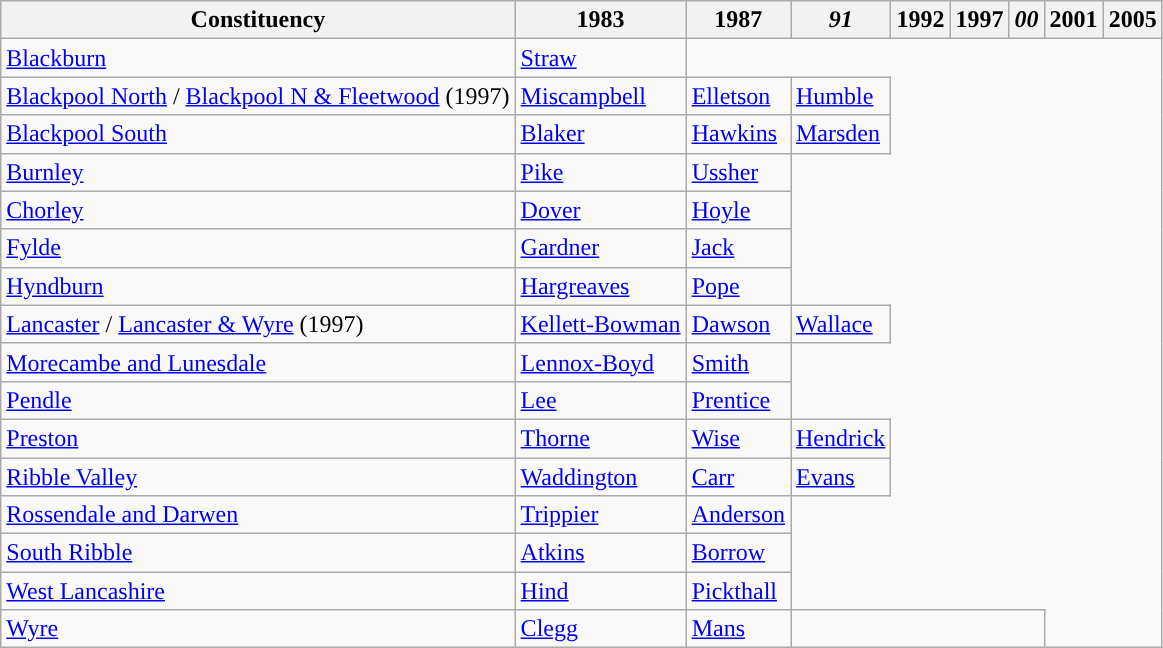<table class="wikitable">
<tr>
<th>Constituency</th>
<th>1983</th>
<th>1987</th>
<th><em>91</em></th>
<th>1992</th>
<th>1997</th>
<th><em>00</em></th>
<th>2001</th>
<th>2005</th>
</tr>
<tr>
<td><a href='#'>Blackburn</a></td>
<td><a href='#'>Straw</a></td>
</tr>
<tr>
<td><a href='#'>Blackpool North</a> / <a href='#'>Blackpool N & Fleetwood</a> (1997)</td>
<td><a href='#'>Miscampbell</a></td>
<td><a href='#'>Elletson</a></td>
<td><a href='#'>Humble</a></td>
</tr>
<tr>
<td><a href='#'>Blackpool South</a></td>
<td><a href='#'>Blaker</a></td>
<td><a href='#'>Hawkins</a></td>
<td><a href='#'>Marsden</a></td>
</tr>
<tr>
<td><a href='#'>Burnley</a></td>
<td><a href='#'>Pike</a></td>
<td><a href='#'>Ussher</a></td>
</tr>
<tr>
<td><a href='#'>Chorley</a></td>
<td><a href='#'>Dover</a></td>
<td><a href='#'>Hoyle</a></td>
</tr>
<tr>
<td><a href='#'>Fylde</a></td>
<td><a href='#'>Gardner</a></td>
<td><a href='#'>Jack</a></td>
</tr>
<tr>
<td><a href='#'>Hyndburn</a></td>
<td><a href='#'>Hargreaves</a></td>
<td><a href='#'>Pope</a></td>
</tr>
<tr>
<td><a href='#'>Lancaster</a> / <a href='#'>Lancaster & Wyre</a> (1997)</td>
<td><a href='#'>Kellett-Bowman</a></td>
<td><a href='#'>Dawson</a></td>
<td><a href='#'>Wallace</a></td>
</tr>
<tr>
<td><a href='#'>Morecambe and Lunesdale</a></td>
<td><a href='#'>Lennox-Boyd</a></td>
<td><a href='#'>Smith</a></td>
</tr>
<tr>
<td><a href='#'>Pendle</a></td>
<td><a href='#'>Lee</a></td>
<td><a href='#'>Prentice</a></td>
</tr>
<tr>
<td><a href='#'>Preston</a></td>
<td><a href='#'>Thorne</a></td>
<td><a href='#'>Wise</a></td>
<td><a href='#'>Hendrick</a></td>
</tr>
<tr>
<td><a href='#'>Ribble Valley</a></td>
<td><a href='#'>Waddington</a></td>
<td><a href='#'>Carr</a></td>
<td><a href='#'>Evans</a></td>
</tr>
<tr>
<td><a href='#'>Rossendale and Darwen</a></td>
<td><a href='#'>Trippier</a></td>
<td><a href='#'>Anderson</a></td>
</tr>
<tr>
<td><a href='#'>South Ribble</a></td>
<td><a href='#'>Atkins</a></td>
<td><a href='#'>Borrow</a></td>
</tr>
<tr>
<td><a href='#'>West Lancashire</a></td>
<td><a href='#'>Hind</a></td>
<td><a href='#'>Pickthall</a></td>
</tr>
<tr>
<td><a href='#'>Wyre</a></td>
<td><a href='#'>Clegg</a></td>
<td><a href='#'>Mans</a></td>
<td colspan="4"></td>
</tr>
</table>
